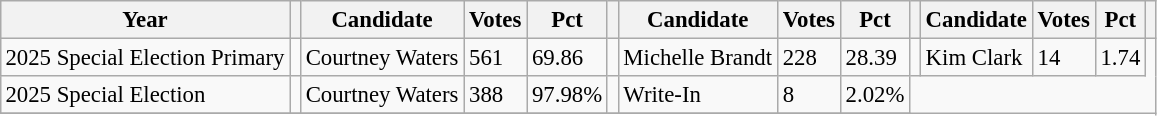<table class="wikitable" style="margin:0.5em ; font-size:95%">
<tr>
<th>Year</th>
<th></th>
<th>Candidate</th>
<th>Votes</th>
<th>Pct</th>
<th></th>
<th>Candidate</th>
<th>Votes</th>
<th>Pct</th>
<th></th>
<th>Candidate</th>
<th>Votes</th>
<th>Pct</th>
<th></th>
</tr>
<tr>
<td>2025 Special Election Primary</td>
<td></td>
<td>Courtney Waters</td>
<td>561</td>
<td>69.86</td>
<td></td>
<td>Michelle Brandt</td>
<td>228</td>
<td>28.39</td>
<td></td>
<td>Kim Clark</td>
<td>14</td>
<td>1.74</td>
</tr>
<tr>
<td>2025 Special Election</td>
<td></td>
<td>Courtney Waters</td>
<td>388</td>
<td>97.98%</td>
<td></td>
<td>Write-In</td>
<td>8</td>
<td>2.02%</td>
</tr>
<tr>
</tr>
</table>
